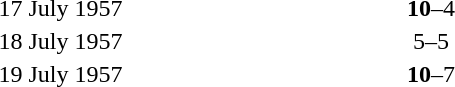<table style="text-align:center" width=500>
<tr>
<th width=30%></th>
<th width=30%></th>
<th width=10%></th>
<th width=30%></th>
<th width=10%></th>
</tr>
<tr>
<td>17 July 1957</td>
<td align="right"><strong></strong></td>
<td><strong>10</strong>–4</td>
<td align="left"></td>
</tr>
<tr>
<td>18 July 1957</td>
<td align="right"></td>
<td>5–5</td>
<td align="left"></td>
</tr>
<tr>
<td>19 July 1957</td>
<td align="right"><strong></strong></td>
<td><strong>10</strong>–7</td>
<td align="left"></td>
</tr>
</table>
